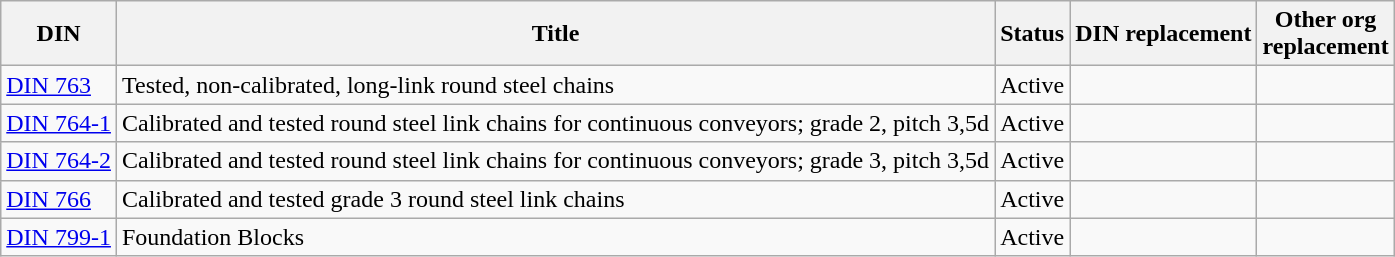<table class="wikitable sortable">
<tr>
<th>DIN</th>
<th>Title</th>
<th>Status</th>
<th>DIN replacement</th>
<th>Other org<br>replacement</th>
</tr>
<tr>
<td><a href='#'>DIN 763</a></td>
<td>Tested, non-calibrated, long-link round steel chains</td>
<td>Active</td>
<td></td>
<td></td>
</tr>
<tr>
<td><a href='#'>DIN 764-1</a></td>
<td>Calibrated and tested round steel link chains for continuous conveyors; grade 2, pitch 3,5d</td>
<td>Active</td>
<td></td>
<td></td>
</tr>
<tr>
<td><a href='#'>DIN 764-2</a></td>
<td>Calibrated and tested round steel link chains for continuous conveyors; grade 3, pitch 3,5d</td>
<td>Active</td>
<td></td>
<td></td>
</tr>
<tr>
<td><a href='#'>DIN 766</a></td>
<td>Calibrated and tested grade 3 round steel link chains</td>
<td>Active</td>
<td></td>
<td></td>
</tr>
<tr>
<td><a href='#'>DIN 799-1</a></td>
<td>Foundation Blocks</td>
<td>Active</td>
<td></td>
<td></td>
</tr>
</table>
